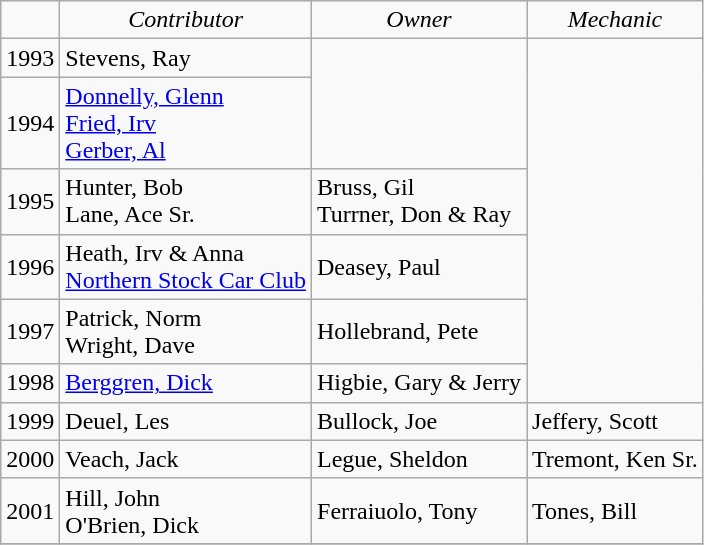<table class="wikitable sortable">
<tr>
<td align="center"></td>
<td align="center"><em>Contributor</em></td>
<td align="center"><em>Owner</em></td>
<td align="center"><em>Mechanic</em></td>
</tr>
<tr>
<td>1993</td>
<td>Stevens, Ray</td>
<td rowspan="2"></td>
<td rowspan="6"></td>
</tr>
<tr>
<td>1994</td>
<td><a href='#'>Donnelly, Glenn</a><br><a href='#'>Fried, Irv</a><br><a href='#'>Gerber, Al</a></td>
</tr>
<tr>
<td>1995</td>
<td>Hunter, Bob<br>Lane, Ace Sr.</td>
<td>Bruss, Gil<br>Turrner, Don & Ray</td>
</tr>
<tr>
<td>1996</td>
<td>Heath, Irv & Anna<br><a href='#'>Northern Stock Car Club</a></td>
<td>Deasey, Paul</td>
</tr>
<tr>
<td>1997</td>
<td>Patrick, Norm<br>Wright, Dave</td>
<td>Hollebrand, Pete</td>
</tr>
<tr>
<td>1998</td>
<td><a href='#'>Berggren, Dick</a></td>
<td>Higbie, Gary & Jerry</td>
</tr>
<tr>
<td>1999</td>
<td>Deuel, Les</td>
<td>Bullock, Joe</td>
<td>Jeffery, Scott</td>
</tr>
<tr>
<td>2000</td>
<td>Veach, Jack</td>
<td>Legue, Sheldon</td>
<td>Tremont, Ken Sr.</td>
</tr>
<tr>
<td>2001</td>
<td>Hill, John<br>O'Brien, Dick</td>
<td>Ferraiuolo, Tony</td>
<td>Tones, Bill</td>
</tr>
<tr>
</tr>
</table>
